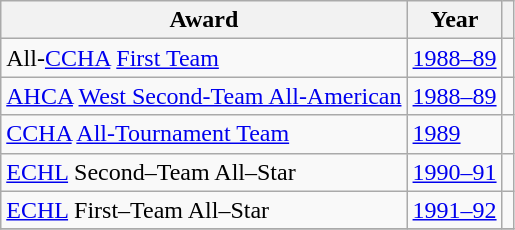<table class="wikitable">
<tr>
<th>Award</th>
<th>Year</th>
<th></th>
</tr>
<tr>
<td>All-<a href='#'>CCHA</a> <a href='#'>First Team</a></td>
<td><a href='#'>1988–89</a></td>
<td></td>
</tr>
<tr>
<td><a href='#'>AHCA</a> <a href='#'>West Second-Team All-American</a></td>
<td><a href='#'>1988–89</a></td>
<td></td>
</tr>
<tr>
<td><a href='#'>CCHA</a> <a href='#'>All-Tournament Team</a></td>
<td><a href='#'>1989</a></td>
<td></td>
</tr>
<tr>
<td><a href='#'>ECHL</a> Second–Team All–Star</td>
<td><a href='#'>1990–91</a></td>
<td></td>
</tr>
<tr>
<td><a href='#'>ECHL</a> First–Team All–Star</td>
<td><a href='#'>1991–92</a></td>
<td></td>
</tr>
<tr>
</tr>
</table>
